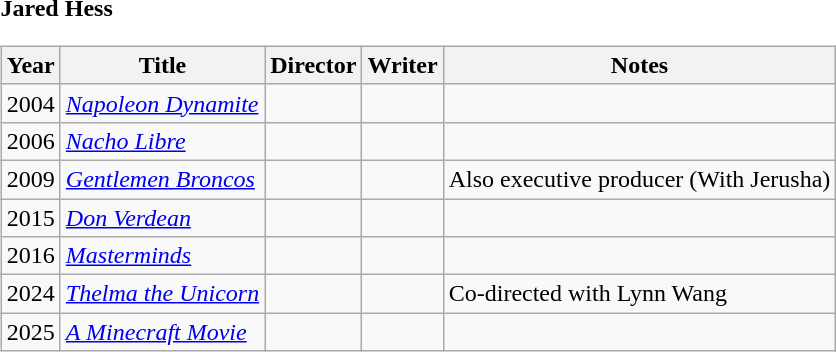<table style="width:100%;">
<tr style="vertical-align:top;">
<td style="width:60%;"><br><strong>Jared Hess</strong><table class="wikitable">
<tr>
<th>Year</th>
<th>Title</th>
<th>Director</th>
<th>Writer</th>
<th>Notes</th>
</tr>
<tr>
<td>2004</td>
<td><em><a href='#'>Napoleon Dynamite</a></em></td>
<td></td>
<td></td>
<td></td>
</tr>
<tr>
<td>2006</td>
<td><em><a href='#'>Nacho Libre</a></em></td>
<td></td>
<td></td>
<td></td>
</tr>
<tr>
<td>2009</td>
<td><em><a href='#'>Gentlemen Broncos</a></em></td>
<td></td>
<td></td>
<td>Also executive producer (With Jerusha)</td>
</tr>
<tr>
<td>2015</td>
<td><em><a href='#'>Don Verdean</a></em></td>
<td></td>
<td></td>
<td></td>
</tr>
<tr>
<td>2016</td>
<td><em><a href='#'>Masterminds</a></em></td>
<td></td>
<td></td>
<td></td>
</tr>
<tr>
<td>2024</td>
<td><em><a href='#'>Thelma the Unicorn</a></em></td>
<td></td>
<td></td>
<td>Co-directed with Lynn Wang</td>
</tr>
<tr>
<td>2025</td>
<td><em><a href='#'>A Minecraft Movie</a></em></td>
<td></td>
<td></td>
<td></td>
</tr>
</table>
</td>
</tr>
</table>
